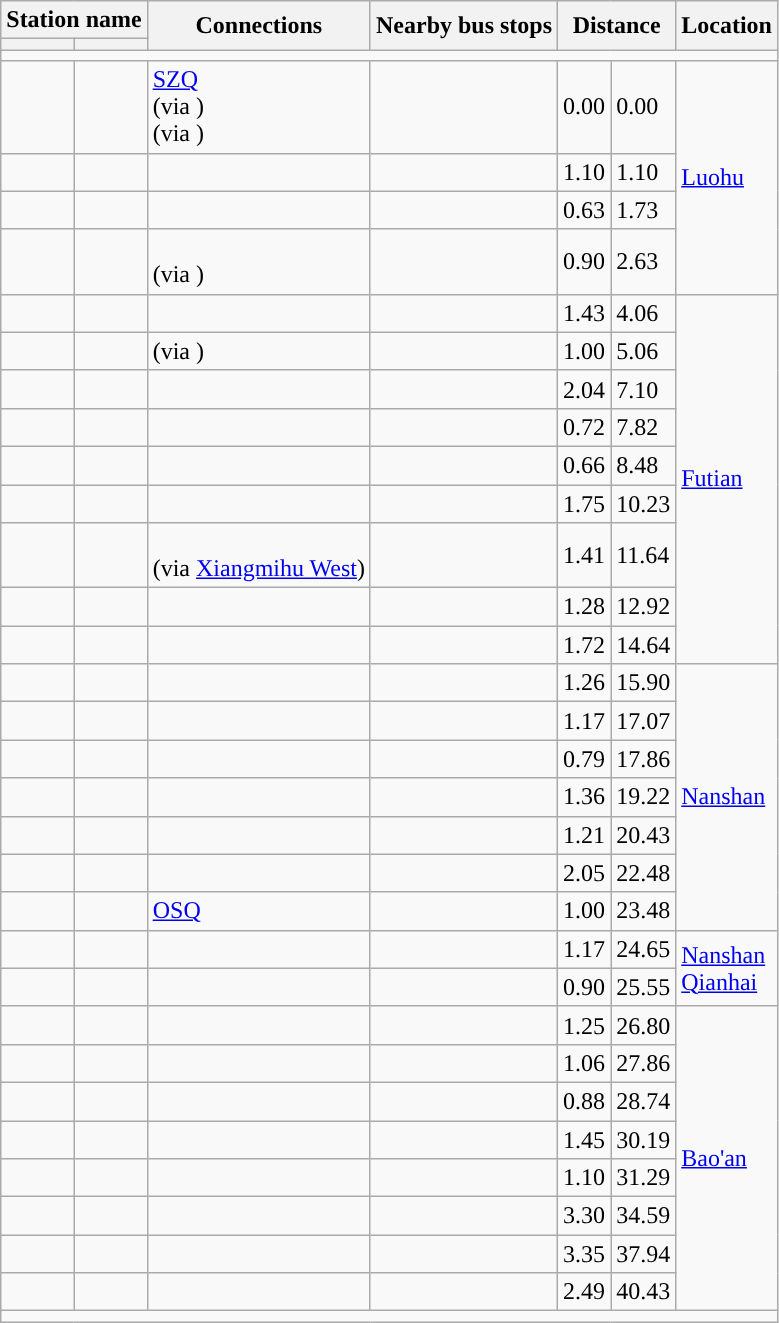<table class="wikitable">
<tr>
<th colspan="2">Station name</th>
<th rowspan="2">Connections</th>
<th rowspan="2">Nearby bus stops</th>
<th colspan="2" rowspan="2">Distance<br></th>
<th rowspan="2">Location</th>
</tr>
<tr>
<th></th>
<th></th>
</tr>
<tr style="background:#">
<td colspan = "9"></td>
</tr>
<tr>
<td></td>
<td></td>
<td>    <a href='#'>SZQ</a> <br>  (via )<br>  (via )</td>
<td></td>
<td>0.00</td>
<td>0.00</td>
<td rowspan=4><a href='#'>Luohu</a></td>
</tr>
<tr>
<td></td>
<td></td>
<td></td>
<td></td>
<td>1.10</td>
<td>1.10</td>
</tr>
<tr>
<td></td>
<td></td>
<td> </td>
<td></td>
<td>0.63</td>
<td>1.73</td>
</tr>
<tr>
<td></td>
<td></td>
<td>  <br>  (via )</td>
<td></td>
<td>0.90</td>
<td>2.63</td>
</tr>
<tr>
<td></td>
<td></td>
<td></td>
<td></td>
<td>1.43</td>
<td>4.06</td>
<td rowspan=9><a href='#'>Futian</a></td>
</tr>
<tr>
<td></td>
<td></td>
<td>   (via )</td>
<td></td>
<td>1.00</td>
<td>5.06</td>
</tr>
<tr>
<td></td>
<td></td>
<td></td>
<td></td>
<td>2.04</td>
<td>7.10</td>
</tr>
<tr>
<td></td>
<td></td>
<td></td>
<td></td>
<td>0.72</td>
<td>7.82</td>
</tr>
<tr>
<td></td>
<td></td>
<td></td>
<td></td>
<td>0.66</td>
<td>8.48</td>
</tr>
<tr>
<td></td>
<td></td>
<td></td>
<td></td>
<td>1.75</td>
<td>10.23</td>
</tr>
<tr>
<td></td>
<td></td>
<td>  <br>   (via <a href='#'>Xiangmihu West</a>)</td>
<td></td>
<td>1.41</td>
<td>11.64</td>
</tr>
<tr>
<td></td>
<td></td>
<td></td>
<td></td>
<td>1.28</td>
<td>12.92</td>
</tr>
<tr>
<td></td>
<td></td>
<td></td>
<td></td>
<td>1.72</td>
<td>14.64</td>
</tr>
<tr>
<td></td>
<td></td>
<td></td>
<td></td>
<td>1.26</td>
<td>15.90</td>
<td rowspan=7><a href='#'>Nanshan</a></td>
</tr>
<tr>
<td></td>
<td></td>
<td> </td>
<td></td>
<td>1.17</td>
<td>17.07</td>
</tr>
<tr>
<td></td>
<td></td>
<td> </td>
<td></td>
<td>0.79</td>
<td>17.86</td>
</tr>
<tr>
<td></td>
<td></td>
<td></td>
<td></td>
<td>1.36</td>
<td>19.22</td>
</tr>
<tr>
<td></td>
<td></td>
<td> </td>
<td></td>
<td>1.21</td>
<td>20.43</td>
</tr>
<tr>
<td></td>
<td></td>
<td></td>
<td></td>
<td>2.05</td>
<td>22.48</td>
</tr>
<tr>
<td></td>
<td></td>
<td> <a href='#'>OSQ</a></td>
<td></td>
<td>1.00</td>
<td>23.48</td>
</tr>
<tr>
<td></td>
<td></td>
<td></td>
<td></td>
<td>1.17</td>
<td>24.65</td>
<td rowspan=2><a href='#'>Nanshan</a><br><a href='#'>Qianhai</a></td>
</tr>
<tr>
<td></td>
<td></td>
<td> </td>
<td></td>
<td>0.90</td>
<td>25.55</td>
</tr>
<tr>
<td></td>
<td></td>
<td></td>
<td></td>
<td>1.25</td>
<td>26.80</td>
<td rowspan=8><a href='#'>Bao'an</a></td>
</tr>
<tr>
<td></td>
<td></td>
<td></td>
<td></td>
<td>1.06</td>
<td>27.86</td>
</tr>
<tr>
<td></td>
<td></td>
<td></td>
<td></td>
<td>0.88</td>
<td>28.74</td>
</tr>
<tr>
<td></td>
<td></td>
<td></td>
<td></td>
<td>1.45</td>
<td>30.19</td>
</tr>
<tr>
<td></td>
<td></td>
<td></td>
<td></td>
<td>1.10</td>
<td>31.29</td>
</tr>
<tr>
<td></td>
<td></td>
<td></td>
<td></td>
<td>3.30</td>
<td>34.59</td>
</tr>
<tr>
<td></td>
<td></td>
<td></td>
<td></td>
<td>3.35</td>
<td>37.94</td>
</tr>
<tr>
<td></td>
<td></td>
<td> </td>
<td></td>
<td>2.49</td>
<td>40.43</td>
</tr>
<tr style="background:#">
<td colspan = "9"></td>
</tr>
</table>
